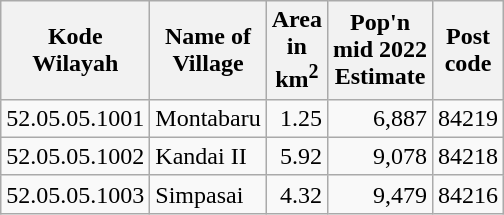<table class="wikitable">
<tr>
<th>Kode <br>Wilayah</th>
<th>Name of<br>Village</th>
<th>Area <br>in<br> km<sup>2</sup></th>
<th>Pop'n <br>mid 2022<br>Estimate</th>
<th>Post<br>code</th>
</tr>
<tr>
<td>52.05.05.1001</td>
<td>Montabaru</td>
<td align="right">1.25</td>
<td align="right">6,887</td>
<td>84219</td>
</tr>
<tr>
<td>52.05.05.1002</td>
<td>Kandai II</td>
<td align="right">5.92</td>
<td align="right">9,078</td>
<td>84218</td>
</tr>
<tr>
<td>52.05.05.1003</td>
<td>Simpasai</td>
<td align="right">4.32</td>
<td align="right">9,479</td>
<td>84216</td>
</tr>
</table>
